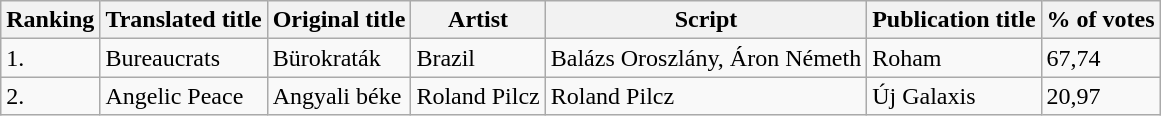<table | class="wikitable">
<tr valign="top">
<th><strong>Ranking</strong></th>
<th><strong>Translated title</strong></th>
<th><strong>Original title</strong></th>
<th><strong>Artist</strong></th>
<th><strong>Script</strong></th>
<th><strong>Publication title</strong></th>
<th><strong>% of votes</strong></th>
</tr>
<tr>
<td>1.</td>
<td>Bureaucrats</td>
<td>Bürokraták</td>
<td>Brazil</td>
<td>Balázs Oroszlány, Áron Németh</td>
<td>Roham</td>
<td>67,74</td>
</tr>
<tr>
<td>2.</td>
<td>Angelic Peace</td>
<td>Angyali béke</td>
<td>Roland Pilcz</td>
<td>Roland Pilcz</td>
<td>Új Galaxis</td>
<td>20,97</td>
</tr>
</table>
